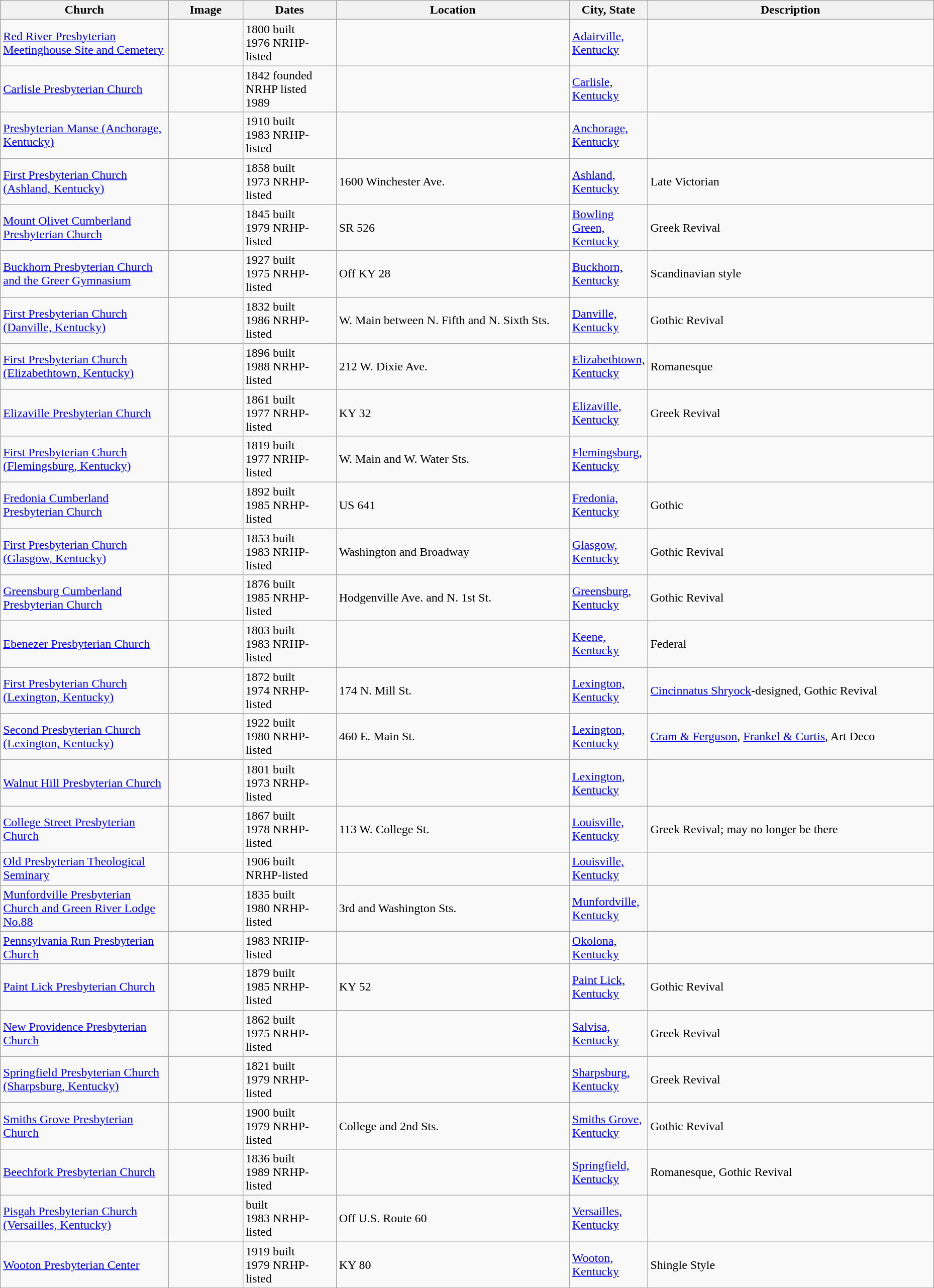<table class="wikitable sortable" style="width:98%">
<tr>
<th width = 18%><strong>Church</strong></th>
<th width = 8% class="unsortable"><strong>Image</strong></th>
<th width = 10%><strong>Dates</strong></th>
<th width = 25%><strong>Location</strong></th>
<th width = 8%><strong>City, State</strong></th>
<th class="unsortable"><strong>Description</strong></th>
</tr>
<tr>
<td><a href='#'>Red River Presbyterian Meetinghouse Site and Cemetery</a></td>
<td></td>
<td>1800 built<br>1976 NRHP-listed</td>
<td><small></small></td>
<td><a href='#'>Adairville, Kentucky</a></td>
<td></td>
</tr>
<tr>
<td><a href='#'>Carlisle Presbyterian Church</a></td>
<td></td>
<td>1842 founded <br>NRHP listed 1989</td>
<td><small></small></td>
<td><a href='#'>Carlisle, Kentucky</a></td>
</tr>
<tr>
<td><a href='#'>Presbyterian Manse (Anchorage, Kentucky)</a></td>
<td></td>
<td>1910 built<br>1983 NRHP-listed</td>
<td><small></small></td>
<td><a href='#'>Anchorage, Kentucky</a></td>
<td></td>
</tr>
<tr>
<td><a href='#'>First Presbyterian Church (Ashland, Kentucky)</a></td>
<td></td>
<td>1858 built<br>1973 NRHP-listed</td>
<td>1600 Winchester Ave.<br><small></small></td>
<td><a href='#'>Ashland, Kentucky</a></td>
<td>Late Victorian</td>
</tr>
<tr>
<td><a href='#'>Mount Olivet Cumberland Presbyterian Church</a></td>
<td></td>
<td>1845 built<br>1979 NRHP-listed</td>
<td>SR 526<br><small></small></td>
<td><a href='#'>Bowling Green, Kentucky</a></td>
<td>Greek Revival</td>
</tr>
<tr>
<td><a href='#'>Buckhorn Presbyterian Church and the Greer Gymnasium</a></td>
<td></td>
<td>1927 built<br>1975 NRHP-listed</td>
<td>Off KY 28<br><small></small></td>
<td><a href='#'>Buckhorn, Kentucky</a></td>
<td>Scandinavian style</td>
</tr>
<tr>
<td><a href='#'>First Presbyterian Church (Danville, Kentucky)</a></td>
<td></td>
<td>1832 built<br>1986 NRHP-listed</td>
<td>W. Main between N. Fifth and N. Sixth Sts.<br><small></small></td>
<td><a href='#'>Danville, Kentucky</a></td>
<td>Gothic Revival</td>
</tr>
<tr>
<td><a href='#'>First Presbyterian Church (Elizabethtown, Kentucky)</a></td>
<td></td>
<td>1896 built<br>1988 NRHP-listed</td>
<td>212 W. Dixie Ave.<br><small></small></td>
<td><a href='#'>Elizabethtown, Kentucky</a></td>
<td>Romanesque</td>
</tr>
<tr>
<td><a href='#'>Elizaville Presbyterian Church</a></td>
<td></td>
<td>1861 built<br>1977 NRHP-listed</td>
<td>KY 32<br><small></small></td>
<td><a href='#'>Elizaville, Kentucky</a></td>
<td>Greek Revival</td>
</tr>
<tr>
<td><a href='#'>First Presbyterian Church (Flemingsburg, Kentucky)</a></td>
<td></td>
<td>1819 built<br>1977 NRHP-listed</td>
<td>W. Main and W. Water Sts.<br><small></small></td>
<td><a href='#'>Flemingsburg, Kentucky</a></td>
<td></td>
</tr>
<tr>
<td><a href='#'>Fredonia Cumberland Presbyterian Church</a></td>
<td></td>
<td>1892 built<br>1985 NRHP-listed</td>
<td>US 641<br><small></small></td>
<td><a href='#'>Fredonia, Kentucky</a></td>
<td>Gothic</td>
</tr>
<tr>
<td><a href='#'>First Presbyterian Church (Glasgow, Kentucky)</a></td>
<td></td>
<td>1853 built<br>1983 NRHP-listed</td>
<td>Washington and Broadway<br><small></small></td>
<td><a href='#'>Glasgow, Kentucky</a></td>
<td>Gothic Revival</td>
</tr>
<tr>
<td><a href='#'>Greensburg Cumberland Presbyterian Church</a></td>
<td></td>
<td>1876 built<br>1985 NRHP-listed</td>
<td>Hodgenville Ave. and N. 1st St.<br><small></small></td>
<td><a href='#'>Greensburg, Kentucky</a></td>
<td>Gothic Revival</td>
</tr>
<tr>
<td><a href='#'>Ebenezer Presbyterian Church</a></td>
<td></td>
<td>1803 built<br>1983 NRHP-listed</td>
<td><small></small></td>
<td><a href='#'>Keene, Kentucky</a></td>
<td>Federal</td>
</tr>
<tr>
<td><a href='#'>First Presbyterian Church (Lexington, Kentucky)</a></td>
<td></td>
<td>1872 built<br>1974 NRHP-listed</td>
<td>174 N. Mill St.<br><small></small></td>
<td><a href='#'>Lexington, Kentucky</a></td>
<td><a href='#'>Cincinnatus Shryock</a>-designed, Gothic Revival</td>
</tr>
<tr>
<td><a href='#'>Second Presbyterian Church (Lexington, Kentucky)</a></td>
<td></td>
<td>1922 built<br>1980 NRHP-listed</td>
<td>460 E. Main St.<br><small></small></td>
<td><a href='#'>Lexington, Kentucky</a></td>
<td><a href='#'>Cram & Ferguson</a>, <a href='#'>Frankel & Curtis</a>, Art Deco</td>
</tr>
<tr>
<td><a href='#'>Walnut Hill Presbyterian Church</a></td>
<td></td>
<td>1801 built<br>1973 NRHP-listed</td>
<td><small></small></td>
<td><a href='#'>Lexington, Kentucky</a></td>
<td></td>
</tr>
<tr>
<td><a href='#'>College Street Presbyterian Church</a></td>
<td></td>
<td>1867 built<br>1978 NRHP-listed</td>
<td>113 W. College St.<br><small></small></td>
<td><a href='#'>Louisville, Kentucky</a></td>
<td>Greek Revival;  may no longer be there</td>
</tr>
<tr>
<td><a href='#'>Old Presbyterian Theological Seminary</a></td>
<td></td>
<td>1906 built<br> NRHP-listed</td>
<td></td>
<td><a href='#'>Louisville, Kentucky</a></td>
<td></td>
</tr>
<tr>
<td><a href='#'>Munfordville Presbyterian Church and Green River Lodge No.88</a></td>
<td></td>
<td>1835 built<br>1980 NRHP-listed</td>
<td>3rd and Washington Sts.<br><small></small></td>
<td><a href='#'>Munfordville, Kentucky</a></td>
<td></td>
</tr>
<tr>
<td><a href='#'>Pennsylvania Run Presbyterian Church</a></td>
<td></td>
<td>1983 NRHP-listed</td>
<td><small></small></td>
<td><a href='#'>Okolona, Kentucky</a></td>
<td></td>
</tr>
<tr>
<td><a href='#'>Paint Lick Presbyterian Church</a></td>
<td></td>
<td>1879 built<br>1985 NRHP-listed</td>
<td>KY 52<br><small></small></td>
<td><a href='#'>Paint Lick, Kentucky</a></td>
<td>Gothic Revival</td>
</tr>
<tr>
<td><a href='#'>New Providence Presbyterian Church</a></td>
<td></td>
<td>1862 built<br>1975 NRHP-listed</td>
<td><small></small></td>
<td><a href='#'>Salvisa, Kentucky</a></td>
<td>Greek Revival</td>
</tr>
<tr>
<td><a href='#'>Springfield Presbyterian Church (Sharpsburg, Kentucky)</a></td>
<td></td>
<td>1821 built<br>1979 NRHP-listed</td>
<td><small></small></td>
<td><a href='#'>Sharpsburg, Kentucky</a></td>
<td>Greek Revival</td>
</tr>
<tr>
<td><a href='#'>Smiths Grove Presbyterian Church</a></td>
<td></td>
<td>1900 built<br>1979 NRHP-listed</td>
<td>College and 2nd Sts.<br><small></small></td>
<td><a href='#'>Smiths Grove, Kentucky</a></td>
<td>Gothic Revival</td>
</tr>
<tr>
<td><a href='#'>Beechfork Presbyterian Church</a></td>
<td></td>
<td>1836 built<br>1989 NRHP-listed</td>
<td><small></small></td>
<td><a href='#'>Springfield, Kentucky</a></td>
<td>Romanesque, Gothic Revival</td>
</tr>
<tr>
<td><a href='#'>Pisgah Presbyterian Church (Versailles, Kentucky)</a></td>
<td></td>
<td>built<br>1983 NRHP-listed</td>
<td>Off U.S. Route 60<br><small></small></td>
<td><a href='#'>Versailles, Kentucky</a></td>
<td></td>
</tr>
<tr>
<td><a href='#'>Wooton Presbyterian Center</a></td>
<td></td>
<td>1919 built<br>1979 NRHP-listed</td>
<td>KY 80<br><small></small></td>
<td><a href='#'>Wooton, Kentucky</a></td>
<td>Shingle Style</td>
</tr>
<tr>
</tr>
</table>
